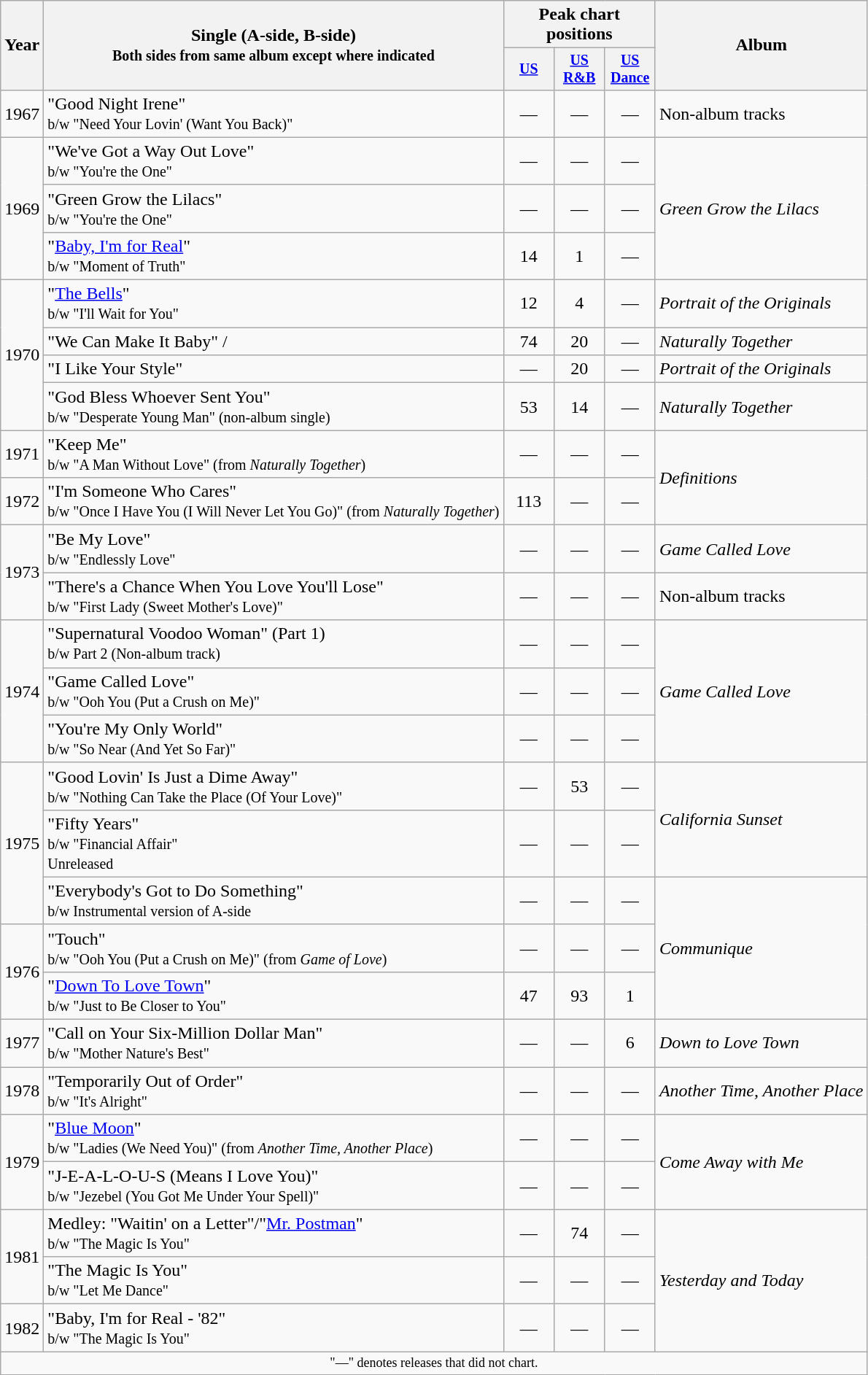<table class="wikitable" style="text-align:center;">
<tr>
<th rowspan="2">Year</th>
<th rowspan="2">Single (A-side, B-side)<br><small>Both sides from same album except where indicated</small></th>
<th colspan="3">Peak chart positions</th>
<th rowspan="2">Album</th>
</tr>
<tr style="font-size:smaller;">
<th width="40"><a href='#'>US</a><br></th>
<th width="40"><a href='#'>US<br>R&B</a><br></th>
<th width="40"><a href='#'>US<br>Dance</a><br></th>
</tr>
<tr>
<td rowspan="1">1967</td>
<td align="left">"Good Night Irene"<br><small>b/w "Need Your Lovin' (Want You Back)"</small></td>
<td>—</td>
<td>—</td>
<td>—</td>
<td align="left">Non-album tracks</td>
</tr>
<tr>
<td rowspan="3">1969</td>
<td align="left">"We've Got a Way Out Love"<br><small>b/w "You're the One"</small></td>
<td>—</td>
<td>—</td>
<td>—</td>
<td align="left" rowspan="3"><em>Green Grow the Lilacs</em></td>
</tr>
<tr>
<td align="left">"Green Grow the Lilacs"<br><small>b/w "You're the One"</small></td>
<td>—</td>
<td>—</td>
<td>—</td>
</tr>
<tr>
<td align="left">"<a href='#'>Baby, I'm for Real</a>"<br><small>b/w "Moment of Truth"</small></td>
<td>14</td>
<td>1</td>
<td>—</td>
</tr>
<tr>
<td rowspan="4">1970</td>
<td align="left">"<a href='#'>The Bells</a>"<br><small>b/w "I'll Wait for You"</small></td>
<td>12</td>
<td>4</td>
<td>—</td>
<td align="left"><em>Portrait of the Originals</em></td>
</tr>
<tr>
<td align="left">"We Can Make It Baby" /</td>
<td>74</td>
<td>20</td>
<td>—</td>
<td align="left"><em>Naturally Together</em></td>
</tr>
<tr>
<td align="left">"I Like Your Style"</td>
<td>—</td>
<td>20</td>
<td>—</td>
<td align="left"><em>Portrait of the Originals</em></td>
</tr>
<tr>
<td align="left">"God Bless Whoever Sent You"<br><small>b/w "Desperate Young Man" (non-album single)</small></td>
<td>53</td>
<td>14</td>
<td>—</td>
<td align="left"><em>Naturally Together</em></td>
</tr>
<tr>
<td rowspan="1">1971</td>
<td align="left">"Keep Me"<br><small>b/w "A Man Without Love" (from <em>Naturally Together</em>)</small></td>
<td>—</td>
<td>—</td>
<td>—</td>
<td align="left" rowspan="2"><em>Definitions</em></td>
</tr>
<tr>
<td rowspan="1">1972</td>
<td align="left">"I'm Someone Who Cares"<br><small>b/w "Once I Have You (I Will Never Let You Go)" (from <em>Naturally Together</em>)</small></td>
<td>113</td>
<td>—</td>
<td>—</td>
</tr>
<tr>
<td rowspan="2">1973</td>
<td align="left">"Be My Love"<br><small>b/w "Endlessly Love"</small></td>
<td>—</td>
<td>—</td>
<td>—</td>
<td align="left"><em>Game Called Love</em></td>
</tr>
<tr>
<td align="left">"There's a Chance When You Love You'll Lose"<br><small>b/w "First Lady (Sweet Mother's Love)"</small></td>
<td>—</td>
<td>—</td>
<td>—</td>
<td align="left">Non-album tracks</td>
</tr>
<tr>
<td rowspan="3">1974</td>
<td align="left">"Supernatural Voodoo Woman" (Part 1)<br><small>b/w Part 2 (Non-album track)</small></td>
<td>—</td>
<td>—</td>
<td>—</td>
<td align="left" rowspan="3"><em>Game Called Love</em></td>
</tr>
<tr>
<td align="left">"Game Called Love"<br><small>b/w "Ooh You (Put a Crush on Me)"</small></td>
<td>—</td>
<td>—</td>
<td>—</td>
</tr>
<tr>
<td align="left">"You're My Only World"<br><small>b/w "So Near (And Yet So Far)"</small></td>
<td>—</td>
<td>—</td>
<td>—</td>
</tr>
<tr>
<td rowspan="3">1975</td>
<td align="left">"Good Lovin' Is Just a Dime Away"<br><small>b/w "Nothing Can Take the Place (Of Your Love)"</small></td>
<td>—</td>
<td>53</td>
<td>—</td>
<td align="left" rowspan="2"><em>California Sunset</em></td>
</tr>
<tr>
<td align="left">"Fifty Years"<br><small>b/w "Financial Affair"<br>Unreleased</small></td>
<td>—</td>
<td>—</td>
<td>—</td>
</tr>
<tr>
<td align="left">"Everybody's Got to Do Something"<br><small>b/w Instrumental version of A-side</small></td>
<td>—</td>
<td>—</td>
<td>—</td>
<td align="left" rowspan="3"><em>Communique</em></td>
</tr>
<tr>
<td rowspan="2">1976</td>
<td align="left">"Touch"<br><small>b/w "Ooh You (Put a Crush on Me)" (from <em>Game of Love</em>)</small></td>
<td>—</td>
<td>—</td>
<td>—</td>
</tr>
<tr>
<td align="left">"<a href='#'>Down To Love Town</a>"<br><small>b/w "Just to Be Closer to You"</small></td>
<td>47</td>
<td>93</td>
<td>1</td>
</tr>
<tr>
<td rowspan="1">1977</td>
<td align="left">"Call on Your Six-Million Dollar Man"<br><small>b/w "Mother Nature's Best"</small></td>
<td>—</td>
<td>—</td>
<td>6</td>
<td align="left"><em>Down to Love Town</em></td>
</tr>
<tr>
<td rowspan="1">1978</td>
<td align="left">"Temporarily Out of Order"<br><small>b/w "It's Alright"</small></td>
<td>—</td>
<td>—</td>
<td>—</td>
<td align="left"><em>Another Time, Another Place</em></td>
</tr>
<tr>
<td rowspan="2">1979</td>
<td align="left">"<a href='#'>Blue Moon</a>"<br><small>b/w "Ladies (We Need You)" (from <em>Another Time, Another Place</em>)</small></td>
<td>—</td>
<td>—</td>
<td>—</td>
<td align="left" rowspan="2"><em>Come Away with Me</em></td>
</tr>
<tr>
<td align="left">"J-E-A-L-O-U-S (Means I Love You)"<br><small>b/w "Jezebel (You Got Me Under Your Spell)"</small></td>
<td>—</td>
<td>—</td>
<td>—</td>
</tr>
<tr>
<td rowspan="2">1981</td>
<td align="left">Medley: "Waitin' on a Letter"/"<a href='#'>Mr. Postman</a>"<br><small>b/w "The Magic Is You"</small></td>
<td>—</td>
<td>74</td>
<td>—</td>
<td align="left" rowspan="3"><em>Yesterday and Today</em></td>
</tr>
<tr>
<td align="left">"The Magic Is You"<br><small>b/w "Let Me Dance"</small></td>
<td>—</td>
<td>—</td>
<td>—</td>
</tr>
<tr>
<td rowspan="1">1982</td>
<td align="left">"Baby, I'm for Real - '82"<br><small>b/w "The Magic Is You"</small></td>
<td>—</td>
<td>—</td>
<td>—</td>
</tr>
<tr>
<td colspan="8" style="text-align:center; font-size:9pt;">"—" denotes releases that did not chart.</td>
</tr>
</table>
